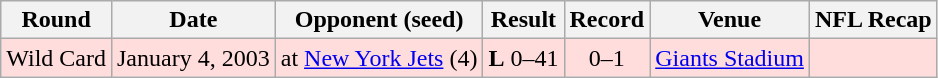<table class="wikitable" style="text-align:center">
<tr>
<th>Round</th>
<th>Date</th>
<th>Opponent (seed)</th>
<th>Result</th>
<th>Record</th>
<th>Venue</th>
<th>NFL Recap</th>
</tr>
<tr style="background:#ffdddd">
<td>Wild Card</td>
<td>January 4, 2003</td>
<td>at <a href='#'>New York Jets</a> (4)</td>
<td><strong>L</strong> 0–41</td>
<td>0–1</td>
<td><a href='#'>Giants Stadium</a></td>
<td></td>
</tr>
</table>
